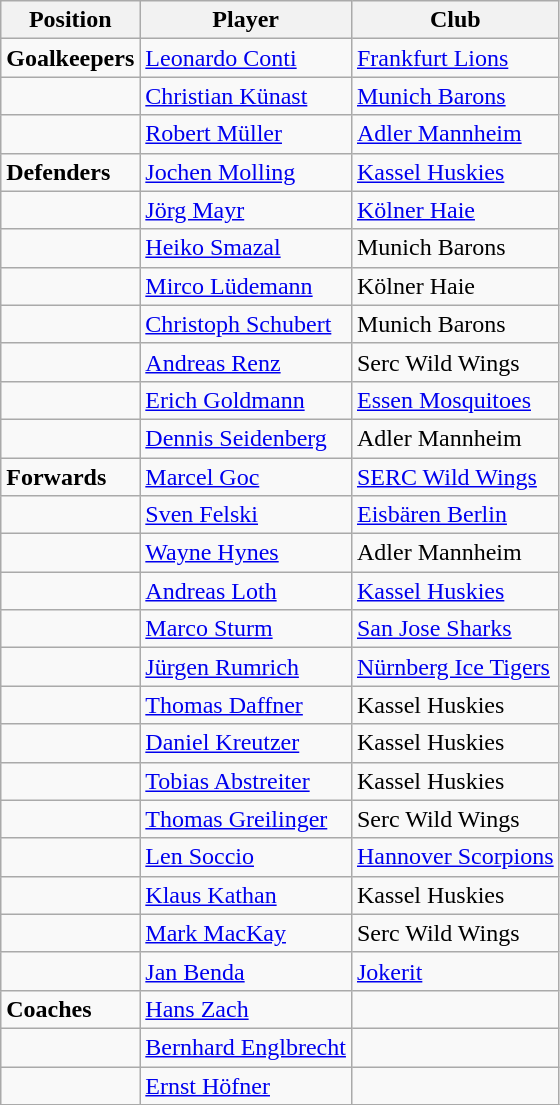<table class=wikitable>
<tr>
<th>Position</th>
<th>Player</th>
<th>Club</th>
</tr>
<tr>
<td><strong>Goalkeepers</strong></td>
<td><a href='#'>Leonardo Conti</a></td>
<td><a href='#'>Frankfurt Lions</a></td>
</tr>
<tr>
<td></td>
<td><a href='#'>Christian Künast</a></td>
<td><a href='#'>Munich Barons</a></td>
</tr>
<tr>
<td></td>
<td><a href='#'>Robert Müller</a></td>
<td><a href='#'>Adler Mannheim</a></td>
</tr>
<tr>
<td><strong>Defenders</strong></td>
<td><a href='#'>Jochen Molling</a></td>
<td><a href='#'>Kassel Huskies</a></td>
</tr>
<tr>
<td></td>
<td><a href='#'>Jörg Mayr</a></td>
<td><a href='#'>Kölner Haie</a></td>
</tr>
<tr>
<td></td>
<td><a href='#'>Heiko Smazal</a></td>
<td>Munich Barons</td>
</tr>
<tr>
<td></td>
<td><a href='#'>Mirco Lüdemann</a></td>
<td>Kölner Haie</td>
</tr>
<tr>
<td></td>
<td><a href='#'>Christoph Schubert</a></td>
<td>Munich Barons</td>
</tr>
<tr>
<td></td>
<td><a href='#'>Andreas Renz</a></td>
<td>Serc Wild Wings</td>
</tr>
<tr>
<td></td>
<td><a href='#'>Erich Goldmann</a></td>
<td><a href='#'>Essen Mosquitoes</a></td>
</tr>
<tr>
<td></td>
<td><a href='#'>Dennis Seidenberg</a></td>
<td>Adler Mannheim</td>
</tr>
<tr>
<td><strong>Forwards</strong></td>
<td><a href='#'>Marcel Goc</a></td>
<td><a href='#'>SERC Wild Wings</a></td>
</tr>
<tr>
<td></td>
<td><a href='#'>Sven Felski</a></td>
<td><a href='#'>Eisbären Berlin</a></td>
</tr>
<tr>
<td></td>
<td><a href='#'>Wayne Hynes</a></td>
<td>Adler Mannheim</td>
</tr>
<tr>
<td></td>
<td><a href='#'>Andreas Loth</a></td>
<td><a href='#'>Kassel Huskies</a></td>
</tr>
<tr>
<td></td>
<td><a href='#'>Marco Sturm</a></td>
<td><a href='#'>San Jose Sharks</a></td>
</tr>
<tr>
<td></td>
<td><a href='#'>Jürgen Rumrich</a></td>
<td><a href='#'>Nürnberg Ice Tigers</a></td>
</tr>
<tr>
<td></td>
<td><a href='#'>Thomas Daffner</a></td>
<td>Kassel Huskies</td>
</tr>
<tr>
<td></td>
<td><a href='#'>Daniel Kreutzer</a></td>
<td>Kassel Huskies</td>
</tr>
<tr>
<td></td>
<td><a href='#'>Tobias Abstreiter</a></td>
<td>Kassel Huskies</td>
</tr>
<tr>
<td></td>
<td><a href='#'>Thomas Greilinger</a></td>
<td>Serc Wild Wings</td>
</tr>
<tr>
<td></td>
<td><a href='#'>Len Soccio</a></td>
<td><a href='#'>Hannover Scorpions</a></td>
</tr>
<tr>
<td></td>
<td><a href='#'>Klaus Kathan</a></td>
<td>Kassel Huskies</td>
</tr>
<tr>
<td></td>
<td><a href='#'>Mark MacKay</a></td>
<td>Serc Wild Wings</td>
</tr>
<tr>
<td></td>
<td><a href='#'>Jan Benda</a></td>
<td><a href='#'>Jokerit</a></td>
</tr>
<tr>
<td><strong>Coaches</strong></td>
<td><a href='#'>Hans Zach</a></td>
<td></td>
</tr>
<tr>
<td></td>
<td><a href='#'>Bernhard Englbrecht</a></td>
<td></td>
</tr>
<tr>
<td></td>
<td><a href='#'>Ernst Höfner</a></td>
<td></td>
</tr>
<tr>
</tr>
</table>
